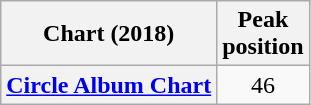<table class="wikitable plainrowheaders sortable" style="text-align:center;" border="1">
<tr>
<th scope="col">Chart (2018)</th>
<th scope="col">Peak<br>position</th>
</tr>
<tr>
<th scope="row"><a href='#'>Circle Album Chart</a></th>
<td>46</td>
</tr>
</table>
